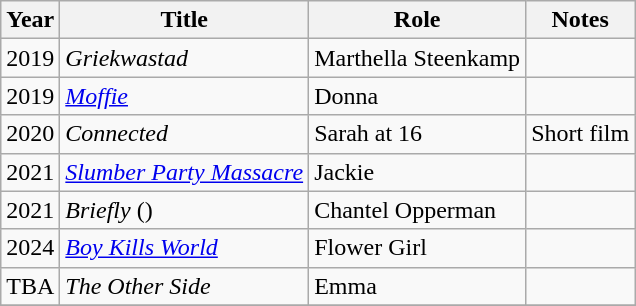<table class="wikitable unsortable">
<tr>
<th>Year</th>
<th>Title</th>
<th>Role</th>
<th>Notes</th>
</tr>
<tr>
<td>2019</td>
<td><em>Griekwastad</em></td>
<td>Marthella Steenkamp</td>
<td></td>
</tr>
<tr>
<td>2019</td>
<td><em><a href='#'>Moffie</a></em></td>
<td>Donna</td>
<td></td>
</tr>
<tr>
<td>2020</td>
<td><em>Connected</em></td>
<td>Sarah at 16</td>
<td>Short film</td>
</tr>
<tr>
<td>2021</td>
<td><em><a href='#'>Slumber Party Massacre</a></em></td>
<td>Jackie</td>
<td></td>
</tr>
<tr>
<td>2021</td>
<td><em>Briefly</em> ()</td>
<td>Chantel Opperman</td>
<td></td>
</tr>
<tr>
<td>2024</td>
<td><em><a href='#'>Boy Kills World</a></em></td>
<td>Flower Girl</td>
<td></td>
</tr>
<tr>
<td>TBA</td>
<td><em>The Other Side</em></td>
<td>Emma</td>
<td></td>
</tr>
<tr>
</tr>
</table>
